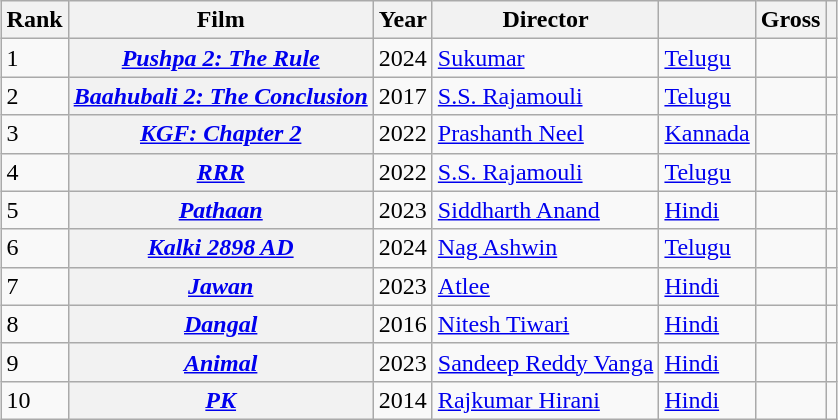<table class="wikitable sortable plainrowheaders" style="margin:auto; margin:auto;">
<tr>
<th scope="col">Rank</th>
<th scope="col">Film</th>
<th scope="col">Year</th>
<th scope="col">Director</th>
<th scope="col"></th>
<th scope="col">Gross</th>
<th scope="col" class="unsortable"></th>
</tr>
<tr>
<td>1</td>
<th scope="row"><em><a href='#'>Pushpa 2: The Rule</a></em></th>
<td>2024</td>
<td><a href='#'>Sukumar</a></td>
<td><a href='#'>Telugu</a></td>
<td></td>
<td></td>
</tr>
<tr>
<td>2</td>
<th scope="row"><em><a href='#'>Baahubali 2: The Conclusion</a></em></th>
<td>2017</td>
<td><a href='#'>S.S. Rajamouli</a></td>
<td><a href='#'>Telugu</a></td>
<td></td>
<td></td>
</tr>
<tr>
<td>3</td>
<th scope="row"><em><a href='#'>KGF: Chapter 2</a></em></th>
<td>2022</td>
<td><a href='#'>Prashanth Neel</a></td>
<td><a href='#'>Kannada</a></td>
<td></td>
<td></td>
</tr>
<tr>
<td>4</td>
<th scope="row"><em><a href='#'>RRR</a></em></th>
<td>2022</td>
<td><a href='#'>S.S. Rajamouli</a></td>
<td><a href='#'>Telugu</a></td>
<td></td>
<td></td>
</tr>
<tr>
<td>5</td>
<th scope="row"><em><a href='#'>Pathaan</a></em></th>
<td>2023</td>
<td><a href='#'>Siddharth Anand</a></td>
<td><a href='#'>Hindi</a></td>
<td></td>
<td></td>
</tr>
<tr>
<td>6</td>
<th scope="row"><em><a href='#'>Kalki 2898 AD</a></em></th>
<td>2024</td>
<td><a href='#'>Nag Ashwin</a></td>
<td><a href='#'>Telugu</a></td>
<td></td>
<td></td>
</tr>
<tr>
<td>7</td>
<th scope="row"><em><a href='#'>Jawan</a></em></th>
<td>2023</td>
<td><a href='#'>Atlee</a></td>
<td><a href='#'>Hindi</a></td>
<td></td>
<td></td>
</tr>
<tr>
<td>8</td>
<th scope="row"><em><a href='#'>Dangal</a></em></th>
<td>2016</td>
<td><a href='#'>Nitesh Tiwari</a></td>
<td><a href='#'>Hindi</a></td>
<td></td>
<td></td>
</tr>
<tr>
<td>9</td>
<th scope="row"><em><a href='#'>Animal</a></em></th>
<td>2023</td>
<td><a href='#'>Sandeep Reddy Vanga</a></td>
<td><a href='#'>Hindi</a></td>
<td></td>
<td></td>
</tr>
<tr>
<td>10</td>
<th scope="row"><em><a href='#'>PK</a></em></th>
<td>2014</td>
<td><a href='#'>Rajkumar Hirani</a></td>
<td><a href='#'>Hindi</a></td>
<td></td>
<td></td>
</tr>
</table>
